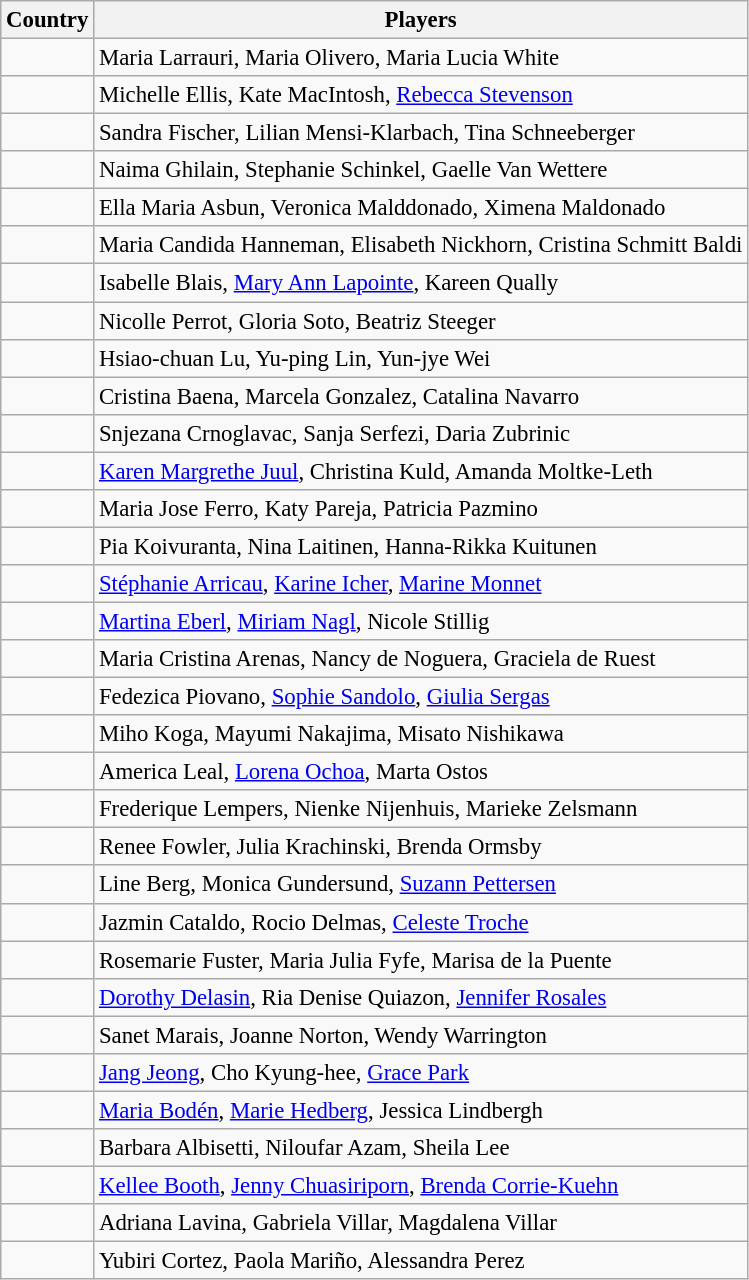<table class="wikitable" style="font-size:95%;">
<tr>
<th>Country</th>
<th>Players</th>
</tr>
<tr>
<td></td>
<td>Maria Larrauri, Maria Olivero, Maria Lucia White</td>
</tr>
<tr>
<td></td>
<td>Michelle Ellis, Kate MacIntosh, <a href='#'>Rebecca Stevenson</a></td>
</tr>
<tr>
<td></td>
<td>Sandra Fischer, Lilian Mensi-Klarbach, Tina Schneeberger</td>
</tr>
<tr>
<td></td>
<td>Naima Ghilain, Stephanie Schinkel, Gaelle Van Wettere</td>
</tr>
<tr>
<td></td>
<td>Ella Maria Asbun, Veronica Malddonado, Ximena Maldonado</td>
</tr>
<tr>
<td></td>
<td>Maria Candida Hanneman, Elisabeth Nickhorn, Cristina Schmitt Baldi</td>
</tr>
<tr>
<td></td>
<td>Isabelle Blais, <a href='#'>Mary Ann Lapointe</a>, Kareen Qually</td>
</tr>
<tr>
<td></td>
<td>Nicolle Perrot, Gloria Soto, Beatriz Steeger</td>
</tr>
<tr>
<td></td>
<td>Hsiao-chuan Lu, Yu-ping Lin, Yun-jye Wei</td>
</tr>
<tr>
<td></td>
<td>Cristina Baena, Marcela Gonzalez, Catalina Navarro</td>
</tr>
<tr>
<td></td>
<td>Snjezana Crnoglavac, Sanja Serfezi, Daria Zubrinic</td>
</tr>
<tr>
<td></td>
<td><a href='#'>Karen Margrethe Juul</a>, Christina Kuld, Amanda Moltke-Leth</td>
</tr>
<tr>
<td></td>
<td>Maria Jose Ferro, Katy Pareja, Patricia Pazmino</td>
</tr>
<tr>
<td></td>
<td>Pia Koivuranta, Nina Laitinen, Hanna-Rikka Kuitunen</td>
</tr>
<tr>
<td></td>
<td><a href='#'>Stéphanie Arricau</a>, <a href='#'>Karine Icher</a>, <a href='#'>Marine Monnet</a></td>
</tr>
<tr>
<td></td>
<td><a href='#'>Martina Eberl</a>, <a href='#'>Miriam Nagl</a>, Nicole Stillig</td>
</tr>
<tr>
<td></td>
<td>Maria Cristina Arenas, Nancy de Noguera, Graciela de Ruest</td>
</tr>
<tr>
<td></td>
<td>Fedezica Piovano, <a href='#'>Sophie Sandolo</a>, <a href='#'>Giulia Sergas</a></td>
</tr>
<tr>
<td></td>
<td>Miho Koga, Mayumi Nakajima, Misato Nishikawa</td>
</tr>
<tr>
<td></td>
<td>America Leal, <a href='#'>Lorena Ochoa</a>, Marta Ostos</td>
</tr>
<tr>
<td></td>
<td>Frederique Lempers, Nienke Nijenhuis, Marieke Zelsmann</td>
</tr>
<tr>
<td></td>
<td>Renee Fowler, Julia Krachinski, Brenda Ormsby</td>
</tr>
<tr>
<td></td>
<td>Line Berg, Monica Gundersund, <a href='#'>Suzann Pettersen</a></td>
</tr>
<tr>
<td></td>
<td>Jazmin Cataldo, Rocio Delmas, <a href='#'>Celeste Troche</a></td>
</tr>
<tr>
<td></td>
<td>Rosemarie Fuster, Maria Julia Fyfe, Marisa de la Puente</td>
</tr>
<tr>
<td></td>
<td><a href='#'>Dorothy Delasin</a>, Ria Denise Quiazon, <a href='#'>Jennifer Rosales</a></td>
</tr>
<tr>
<td></td>
<td>Sanet Marais, Joanne Norton, Wendy Warrington</td>
</tr>
<tr>
<td></td>
<td><a href='#'>Jang Jeong</a>, Cho Kyung-hee, <a href='#'>Grace Park</a></td>
</tr>
<tr>
<td></td>
<td><a href='#'>Maria Bodén</a>, <a href='#'>Marie Hedberg</a>, Jessica Lindbergh</td>
</tr>
<tr>
<td></td>
<td>Barbara Albisetti, Niloufar Azam, Sheila Lee</td>
</tr>
<tr>
<td></td>
<td><a href='#'>Kellee Booth</a>, <a href='#'>Jenny Chuasiriporn</a>, <a href='#'>Brenda Corrie-Kuehn</a></td>
</tr>
<tr>
<td></td>
<td>Adriana Lavina, Gabriela Villar, Magdalena Villar</td>
</tr>
<tr>
<td></td>
<td>Yubiri Cortez, Paola Mariño, Alessandra Perez</td>
</tr>
</table>
